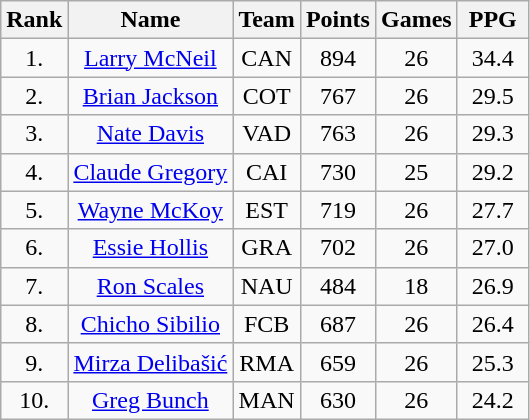<table class="wikitable" style="text-align: center;">
<tr>
<th>Rank</th>
<th>Name</th>
<th>Team</th>
<th>Points</th>
<th>Games</th>
<th width=40>PPG</th>
</tr>
<tr>
<td>1.</td>
<td><a href='#'>Larry McNeil</a></td>
<td>CAN</td>
<td>894</td>
<td>26</td>
<td>34.4</td>
</tr>
<tr>
<td>2.</td>
<td><a href='#'>Brian Jackson</a></td>
<td>COT</td>
<td>767</td>
<td>26</td>
<td>29.5</td>
</tr>
<tr>
<td>3.</td>
<td><a href='#'>Nate Davis</a></td>
<td>VAD</td>
<td>763</td>
<td>26</td>
<td>29.3</td>
</tr>
<tr>
<td>4.</td>
<td><a href='#'>Claude Gregory</a></td>
<td>CAI</td>
<td>730</td>
<td>25</td>
<td>29.2</td>
</tr>
<tr>
<td>5.</td>
<td><a href='#'>Wayne McKoy</a></td>
<td>EST</td>
<td>719</td>
<td>26</td>
<td>27.7</td>
</tr>
<tr>
<td>6.</td>
<td><a href='#'>Essie Hollis</a></td>
<td>GRA</td>
<td>702</td>
<td>26</td>
<td>27.0</td>
</tr>
<tr>
<td>7.</td>
<td><a href='#'>Ron Scales</a></td>
<td>NAU</td>
<td>484</td>
<td>18</td>
<td>26.9</td>
</tr>
<tr>
<td>8.</td>
<td><a href='#'>Chicho Sibilio</a></td>
<td>FCB</td>
<td>687</td>
<td>26</td>
<td>26.4</td>
</tr>
<tr>
<td>9.</td>
<td><a href='#'>Mirza Delibašić</a></td>
<td>RMA</td>
<td>659</td>
<td>26</td>
<td>25.3</td>
</tr>
<tr>
<td>10.</td>
<td><a href='#'>Greg Bunch</a></td>
<td>MAN</td>
<td>630</td>
<td>26</td>
<td>24.2</td>
</tr>
</table>
